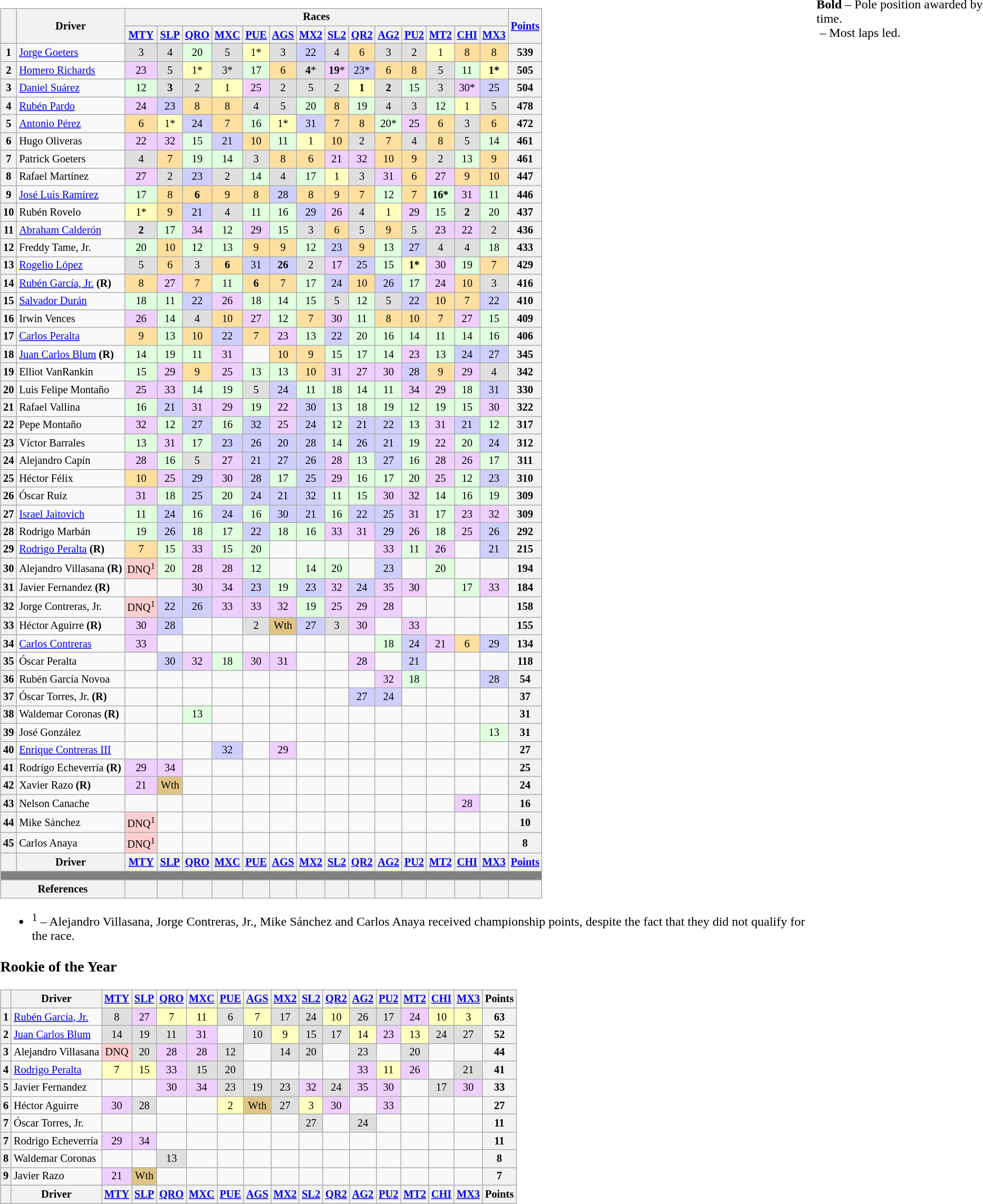<table>
<tr>
<td valign="top"><br><table class="wikitable" style="font-size:85%; text-align:center;">
<tr valign="top">
<th valign="middle" rowspan="2"></th>
<th valign="middle" rowspan="2">Driver</th>
<th valign="middle" colspan="14">Races</th>
<th valign="middle" rowspan="2"><a href='#'>Points</a></th>
</tr>
<tr>
<th><a href='#'>MTY</a></th>
<th><a href='#'>SLP</a></th>
<th><a href='#'>QRO</a></th>
<th><a href='#'>MXC</a></th>
<th><a href='#'>PUE</a></th>
<th><a href='#'>AGS</a></th>
<th><a href='#'>MX2</a></th>
<th><a href='#'>SL2</a></th>
<th><a href='#'>QR2</a></th>
<th><a href='#'>AG2</a></th>
<th><a href='#'>PU2</a></th>
<th><a href='#'>MT2</a></th>
<th><a href='#'>CHI</a></th>
<th><a href='#'>MX3</a></th>
</tr>
<tr>
<th>1</th>
<td align="left"><a href='#'>Jorge Goeters</a></td>
<td style="background:#DFDFDF;">3</td>
<td style="background:#DFDFDF;">4</td>
<td style="background:#DFFFDF;">20</td>
<td style="background:#DFDFDF;">5</td>
<td style="background:#FFFFBF;">1*</td>
<td style="background:#DFDFDF;">3</td>
<td style="background:#CFCFFF;">22</td>
<td style="background:#DFDFDF;">4</td>
<td style="background:#FFDF9F;">6</td>
<td style="background:#DFDFDF;">3</td>
<td style="background:#DFDFDF;">2</td>
<td style="background:#FFFFBF;">1</td>
<td style="background:#FFDF9F;">8</td>
<td style="background:#FFDF9F;">8</td>
<th>539</th>
</tr>
<tr>
<th>2</th>
<td align="left"><a href='#'>Homero Richards</a></td>
<td style="background:#EFCFFF;">23</td>
<td style="background:#DFDFDF;">5</td>
<td style="background:#FFFFBF;">1*</td>
<td style="background:#DFDFDF;">3*</td>
<td style="background:#DFFFDF;">17</td>
<td style="background:#FFDF9F;">6</td>
<td style="background:#DFDFDF;"><strong>4</strong>*</td>
<td style="background:#EFCFFF;"><strong>19</strong>*</td>
<td style="background:#CFCFFF;">23*</td>
<td style="background:#FFDF9F;">6</td>
<td style="background:#FFDF9F;">8</td>
<td style="background:#DFDFDF;">5</td>
<td style="background:#DFFFDF;">11</td>
<td style="background:#FFFFBF;"><strong>1*</strong></td>
<th>505</th>
</tr>
<tr>
<th>3</th>
<td align="left"><a href='#'>Daniel Suárez</a></td>
<td style="background:#DFFFDF;">12</td>
<td style="background:#DFDFDF;"><strong>3</strong></td>
<td style="background:#DFDFDF;">2</td>
<td style="background:#FFFFBF;">1</td>
<td style="background:#EFCFFF;">25</td>
<td style="background:#DFDFDF;">2</td>
<td style="background:#DFDFDF;">5</td>
<td style="background:#DFDFDF;">2</td>
<td style="background:#FFFFBF;"><strong>1</strong></td>
<td style="background:#DFDFDF;"><strong>2</strong></td>
<td style="background:#DFFFDF;">15</td>
<td style="background:#DFDFDF;">3</td>
<td style="background:#EFCFFF;">30*</td>
<td style="background:#CFCFFF;">25</td>
<th>504</th>
</tr>
<tr>
<th>4</th>
<td align="left"><a href='#'>Rubén Pardo</a></td>
<td style="background:#EFCFFF;">24</td>
<td style="background:#CFCFFF;">23</td>
<td style="background:#FFDF9F;">8</td>
<td style="background:#FFDF9F;">8</td>
<td style="background:#DFDFDF;">4</td>
<td style="background:#DFDFDF;">5</td>
<td style="background:#DFFFDF;">20</td>
<td style="background:#FFDF9F;">8</td>
<td style="background:#DFFFDF;">19</td>
<td style="background:#DFDFDF;">4</td>
<td style="background:#DFDFDF;">3</td>
<td style="background:#DFFFDF;">12</td>
<td style="background:#FFFFBF;">1</td>
<td style="background:#DFDFDF;">5</td>
<th>478</th>
</tr>
<tr>
<th>5</th>
<td align="left"><a href='#'>Antonio Pérez</a></td>
<td style="background:#FFDF9F;">6</td>
<td style="background:#FFFFBF;">1*</td>
<td style="background:#CFCFFF;">24</td>
<td style="background:#FFDF9F;">7</td>
<td style="background:#DFFFDF;">16</td>
<td style="background:#FFFFBF;">1*</td>
<td style="background:#CFCFFF;">31</td>
<td style="background:#FFDF9F;">7</td>
<td style="background:#FFDF9F;">8</td>
<td style="background:#DFFFDF;">20*</td>
<td style="background:#EFCFFF;">25</td>
<td style="background:#FFDF9F;">6</td>
<td style="background:#DFDFDF;">3</td>
<td style="background:#FFDF9F;">6</td>
<th>472</th>
</tr>
<tr>
<th>6</th>
<td align="left">Hugo Oliveras</td>
<td style="background:#EFCFFF;">22</td>
<td style="background:#EFCFFF;">32</td>
<td style="background:#DFFFDF;">15</td>
<td style="background:#CFCFFF;">21</td>
<td style="background:#FFDF9F;">10</td>
<td style="background:#DFFFDF;">11</td>
<td style="background:#FFFFBF;">1</td>
<td style="background:#FFDF9F;">10</td>
<td style="background:#DFDFDF;">2</td>
<td style="background:#FFDF9F;">7</td>
<td style="background:#DFDFDF;">4</td>
<td style="background:#FFDF9F;">8</td>
<td style="background:#DFDFDF;">5</td>
<td style="background:#DFFFDF;">14</td>
<th>461</th>
</tr>
<tr>
<th>7</th>
<td align="left">Patrick Goeters</td>
<td style="background:#DFDFDF;">4</td>
<td style="background:#FFDF9F;">7</td>
<td style="background:#DFFFDF;">19</td>
<td style="background:#DFFFDF;">14</td>
<td style="background:#DFDFDF;">3</td>
<td style="background:#FFDF9F;">8</td>
<td style="background:#FFDF9F;">6</td>
<td style="background:#EFCFFF;">21</td>
<td style="background:#EFCFFF;">32</td>
<td style="background:#FFDF9F;">10</td>
<td style="background:#FFDF9F;">9</td>
<td style="background:#DFDFDF;">2</td>
<td style="background:#DFFFDF;">13</td>
<td style="background:#FFDF9F;">9</td>
<th>461</th>
</tr>
<tr>
<th>8</th>
<td align="left">Rafael Martínez</td>
<td style="background:#EFCFFF;">27</td>
<td style="background:#DFDFDF;">2</td>
<td style="background:#CFCFFF;">23</td>
<td style="background:#DFDFDF;">2</td>
<td style="background:#DFFFDF;">14</td>
<td style="background:#DFDFDF;">4</td>
<td style="background:#DFFFDF;">17</td>
<td style="background:#FFFFBF;">1</td>
<td style="background:#DFDFDF;">3</td>
<td style="background:#EFCFFF;">31</td>
<td style="background:#FFDF9F;">6</td>
<td style="background:#EFCFFF;">27</td>
<td style="background:#FFDF9F;">9</td>
<td style="background:#FFDF9F;">10</td>
<th>447</th>
</tr>
<tr>
<th>9</th>
<td align="left"><a href='#'>José Luis Ramírez</a></td>
<td style="background:#DFFFDF;">17</td>
<td style="background:#FFDF9F;">8</td>
<td style="background:#FFDF9F;"><strong>6</strong></td>
<td style="background:#FFDF9F;">9</td>
<td style="background:#FFDF9F;">8</td>
<td style="background:#CFCFFF;">28</td>
<td style="background:#FFDF9F;">8</td>
<td style="background:#FFDF9F;">9</td>
<td style="background:#FFDF9F;">7</td>
<td style="background:#DFFFDF;">12</td>
<td style="background:#FFDF9F;">7</td>
<td style="background:#DFFFDF;"><strong>16*</strong></td>
<td style="background:#EFCFFF;">31</td>
<td style="background:#DFFFDF;">11</td>
<th>446</th>
</tr>
<tr>
<th>10</th>
<td align="left">Rubén Rovelo</td>
<td style="background:#FFFFBF;">1*</td>
<td style="background:#FFDF9F;">9</td>
<td style="background:#CFCFFF;">21</td>
<td style="background:#DFDFDF;">4</td>
<td style="background:#DFFFDF;">11</td>
<td style="background:#DFFFDF;">16</td>
<td style="background:#CFCFFF;">29</td>
<td style="background:#EFCFFF;">26</td>
<td style="background:#DFDFDF;">4</td>
<td style="background:#FFFFBF;">1</td>
<td style="background:#EFCFFF;">29</td>
<td style="background:#DFFFDF;">15</td>
<td style="background:#DFDFDF;"><strong>2</strong></td>
<td style="background:#DFFFDF;">20</td>
<th>437</th>
</tr>
<tr>
<th>11</th>
<td align="left"><a href='#'>Abraham Calderón</a></td>
<td style="background:#DFDFDF;"><strong>2</strong></td>
<td style="background:#DFFFDF;">17</td>
<td style="background:#EFCFFF;">34</td>
<td style="background:#DFFFDF;">12</td>
<td style="background:#EFCFFF;">29</td>
<td style="background:#DFFFDF;">15</td>
<td style="background:#DFDFDF;">3</td>
<td style="background:#FFDF9F;">6</td>
<td style="background:#DFDFDF;">5</td>
<td style="background:#FFDF9F;">9</td>
<td style="background:#DFDFDF;">5</td>
<td style="background:#EFCFFF;">23</td>
<td style="background:#EFCFFF;">22</td>
<td style="background:#DFDFDF;">2</td>
<th>436</th>
</tr>
<tr>
<th>12</th>
<td align="left">Freddy Tame, Jr.</td>
<td style="background:#DFFFDF;">20</td>
<td style="background:#FFDF9F;">10</td>
<td style="background:#DFFFDF;">12</td>
<td style="background:#DFFFDF;">13</td>
<td style="background:#FFDF9F;">9</td>
<td style="background:#FFDF9F;">9</td>
<td style="background:#DFFFDF;">12</td>
<td style="background:#CFCFFF;">23</td>
<td style="background:#FFDF9F;">9</td>
<td style="background:#DFFFDF;">13</td>
<td style="background:#CFCFFF;">27</td>
<td style="background:#DFDFDF;">4</td>
<td style="background:#DFDFDF;">4</td>
<td style="background:#DFFFDF;">18</td>
<th>433</th>
</tr>
<tr>
<th>13</th>
<td align="left"><a href='#'>Rogelio López</a></td>
<td style="background:#DFDFDF;">5</td>
<td style="background:#FFDF9F;">6</td>
<td style="background:#DFDFDF;">3</td>
<td style="background:#FFDF9F;"><strong>6</strong></td>
<td style="background:#CFCFFF;">31</td>
<td style="background:#CFCFFF;"><strong>26</strong></td>
<td style="background:#DFDFDF;">2</td>
<td style="background:#EFCFFF;">17</td>
<td style="background:#CFCFFF;">25</td>
<td style="background:#DFFFDF;">15</td>
<td style="background:#FFFFBF;"><strong>1*</strong></td>
<td style="background:#EFCFFF;">30</td>
<td style="background:#DFFFDF;">19</td>
<td style="background:#FFDF9F;">7</td>
<th>429</th>
</tr>
<tr>
<th>14</th>
<td align="left"><a href='#'>Rubén García, Jr.</a> <strong>(R)</strong></td>
<td style="background:#FFDF9F;">8</td>
<td style="background:#EFCFFF;">27</td>
<td style="background:#FFDF9F;">7</td>
<td style="background:#DFFFDF;">11</td>
<td style="background:#FFDF9F;"><strong>6</strong></td>
<td style="background:#FFDF9F;">7</td>
<td style="background:#DFFFDF;">17</td>
<td style="background:#CFCFFF;">24</td>
<td style="background:#FFDF9F;">10</td>
<td style="background:#CFCFFF;">26</td>
<td style="background:#DFFFDF;">17</td>
<td style="background:#EFCFFF;">24</td>
<td style="background:#FFDF9F;">10</td>
<td style="background:#DFDFDF;">3</td>
<th>416</th>
</tr>
<tr>
<th>15</th>
<td align="left"><a href='#'>Salvador Durán</a></td>
<td style="background:#DFFFDF;">18</td>
<td style="background:#DFFFDF;">11</td>
<td style="background:#CFCFFF;">22</td>
<td style="background:#EFCFFF;">26</td>
<td style="background:#DFFFDF;">18</td>
<td style="background:#DFFFDF;">14</td>
<td style="background:#DFFFDF;">15</td>
<td style="background:#DFDFDF;">5</td>
<td style="background:#DFFFDF;">12</td>
<td style="background:#DFDFDF;">5</td>
<td style="background:#CFCFFF;">22</td>
<td style="background:#FFDF9F;">10</td>
<td style="background:#FFDF9F;">7</td>
<td style="background:#CFCFFF;">22</td>
<th>410</th>
</tr>
<tr>
<th>16</th>
<td align="left">Irwin Vences</td>
<td style="background:#EFCFFF;">26</td>
<td style="background:#DFFFDF;">14</td>
<td style="background:#DFDFDF;">4</td>
<td style="background:#FFDF9F;">10</td>
<td style="background:#EFCFFF;">27</td>
<td style="background:#DFFFDF;">12</td>
<td style="background:#FFDF9F;">7</td>
<td style="background:#EFCFFF;">30</td>
<td style="background:#DFFFDF;">11</td>
<td style="background:#FFDF9F;">8</td>
<td style="background:#FFDF9F;">10</td>
<td style="background:#FFDF9F;">7</td>
<td style="background:#EFCFFF;">27</td>
<td style="background:#DFFFDF;">15</td>
<th>409</th>
</tr>
<tr>
<th>17</th>
<td align="left"><a href='#'>Carlos Peralta</a></td>
<td style="background:#FFDF9F;">9</td>
<td style="background:#DFFFDF;">13</td>
<td style="background:#FFDF9F;">10</td>
<td style="background:#CFCFFF;">22</td>
<td style="background:#FFDF9F;">7</td>
<td style="background:#EFCFFF;">23</td>
<td style="background:#DFFFDF;">13</td>
<td style="background:#CFCFFF;">22</td>
<td style="background:#DFFFDF;">20</td>
<td style="background:#DFFFDF;">16</td>
<td style="background:#DFFFDF;">14</td>
<td style="background:#DFFFDF;">11</td>
<td style="background:#DFFFDF;">14</td>
<td style="background:#DFFFDF;">16</td>
<th>406</th>
</tr>
<tr>
<th>18</th>
<td align="left"><a href='#'>Juan Carlos Blum</a> <strong>(R)</strong></td>
<td style="background:#DFFFDF;">14</td>
<td style="background:#DFFFDF;">19</td>
<td style="background:#DFFFDF;">11</td>
<td style="background:#EFCFFF;">31</td>
<td></td>
<td style="background:#FFDF9F;">10</td>
<td style="background:#FFDF9F;">9</td>
<td style="background:#DFFFDF;">15</td>
<td style="background:#DFFFDF;">17</td>
<td style="background:#DFFFDF;">14</td>
<td style="background:#EFCFFF;">23</td>
<td style="background:#DFFFDF;">13</td>
<td style="background:#CFCFFF;">24</td>
<td style="background:#CFCFFF;">27</td>
<th>345</th>
</tr>
<tr>
<th>19</th>
<td align="left">Elliot VanRankin</td>
<td style="background:#DFFFDF;">15</td>
<td style="background:#EFCFFF;">29</td>
<td style="background:#FFDF9F;">9</td>
<td style="background:#EFCFFF;">25</td>
<td style="background:#DFFFDF;">13</td>
<td style="background:#DFFFDF;">13</td>
<td style="background:#FFDF9F;">10</td>
<td style="background:#EFCFFF;">31</td>
<td style="background:#EFCFFF;">27</td>
<td style="background:#EFCFFF;">30</td>
<td style="background:#CFCFFF;">28</td>
<td style="background:#FFDF9F;">9</td>
<td style="background:#EFCFFF;">29</td>
<td style="background:#DFDFDF;">4</td>
<th>342</th>
</tr>
<tr>
<th>20</th>
<td align="left">Luis Felipe Montaño</td>
<td style="background:#EFCFFF;">25</td>
<td style="background:#EFCFFF;">33</td>
<td style="background:#DFFFDF;">14</td>
<td style="background:#DFFFDF;">19</td>
<td style="background:#DFDFDF;">5</td>
<td style="background:#CFCFFF;">24</td>
<td style="background:#DFFFDF;">11</td>
<td style="background:#DFFFDF;">18</td>
<td style="background:#DFFFDF;">14</td>
<td style="background:#DFFFDF;">11</td>
<td style="background:#EFCFFF;">34</td>
<td style="background:#EFCFFF;">29</td>
<td style="background:#DFFFDF;">18</td>
<td style="background:#CFCFFF;">31</td>
<th>330</th>
</tr>
<tr>
<th>21</th>
<td align="left">Rafael Vallina</td>
<td style="background:#DFFFDF;">16</td>
<td style="background:#CFCFFF;">21</td>
<td style="background:#EFCFFF;">31</td>
<td style="background:#EFCFFF;">29</td>
<td style="background:#DFFFDF;">19</td>
<td style="background:#EFCFFF;">22</td>
<td style="background:#CFCFFF;">30</td>
<td style="background:#DFFFDF;">13</td>
<td style="background:#DFFFDF;">18</td>
<td style="background:#DFFFDF;">19</td>
<td style="background:#DFFFDF;">12</td>
<td style="background:#DFFFDF;">19</td>
<td style="background:#DFFFDF;">15</td>
<td style="background:#EFCFFF;">30</td>
<th>322</th>
</tr>
<tr>
<th>22</th>
<td align="left">Pepe Montaño</td>
<td style="background:#EFCFFF;">32</td>
<td style="background:#DFFFDF;">12</td>
<td style="background:#CFCFFF;">27</td>
<td style="background:#DFFFDF;">16</td>
<td style="background:#CFCFFF;">32</td>
<td style="background:#EFCFFF;">25</td>
<td style="background:#CFCFFF;">24</td>
<td style="background:#DFFFDF;">12</td>
<td style="background:#CFCFFF;">21</td>
<td style="background:#CFCFFF;">22</td>
<td style="background:#DFFFDF;">13</td>
<td style="background:#EFCFFF;">31</td>
<td style="background:#CFCFFF;">21</td>
<td style="background:#DFFFDF;">12</td>
<th>317</th>
</tr>
<tr>
<th>23</th>
<td align="left">Víctor Barrales</td>
<td style="background:#DFFFDF;">13</td>
<td style="background:#EFCFFF;">31</td>
<td style="background:#DFFFDF;">17</td>
<td style="background:#CFCFFF;">23</td>
<td style="background:#CFCFFF;">26</td>
<td style="background:#CFCFFF;">20</td>
<td style="background:#CFCFFF;">28</td>
<td style="background:#DFFFDF;">14</td>
<td style="background:#CFCFFF;">26</td>
<td style="background:#CFCFFF;">21</td>
<td style="background:#DFFFDF;">19</td>
<td style="background:#EFCFFF;">22</td>
<td style="background:#DFFFDF;">20</td>
<td style="background:#CFCFFF;">24</td>
<th>312</th>
</tr>
<tr>
<th>24</th>
<td align="left">Alejandro Capín</td>
<td style="background:#EFCFFF;">28</td>
<td style="background:#DFFFDF;">16</td>
<td style="background:#DFDFDF;">5</td>
<td style="background:#EFCFFF;">27</td>
<td style="background:#CFCFFF;">21</td>
<td style="background:#CFCFFF;">27</td>
<td style="background:#CFCFFF;">26</td>
<td style="background:#EFCFFF;">28</td>
<td style="background:#DFFFDF;">13</td>
<td style="background:#CFCFFF;">27</td>
<td style="background:#DFFFDF;">16</td>
<td style="background:#EFCFFF;">28</td>
<td style="background:#EFCFFF;">26</td>
<td style="background:#DFFFDF;">17</td>
<th>311</th>
</tr>
<tr>
<th>25</th>
<td align="left">Héctor Félix</td>
<td style="background:#FFDF9F;">10</td>
<td style="background:#EFCFFF;">25</td>
<td style="background:#CFCFFF;">29</td>
<td style="background:#EFCFFF;">30</td>
<td style="background:#CFCFFF;">28</td>
<td style="background:#DFFFDF;">17</td>
<td style="background:#CFCFFF;">25</td>
<td style="background:#EFCFFF;">29</td>
<td style="background:#DFFFDF;">16</td>
<td style="background:#DFFFDF;">17</td>
<td style="background:#DFFFDF;">20</td>
<td style="background:#EFCFFF;">25</td>
<td style="background:#DFFFDF;">12</td>
<td style="background:#CFCFFF;">23</td>
<th>310</th>
</tr>
<tr>
<th>26</th>
<td align="left">Óscar Ruíz</td>
<td style="background:#EFCFFF;">31</td>
<td style="background:#DFFFDF;">18</td>
<td style="background:#CFCFFF;">25</td>
<td style="background:#DFFFDF;">20</td>
<td style="background:#CFCFFF;">24</td>
<td style="background:#CFCFFF;">21</td>
<td style="background:#CFCFFF;">32</td>
<td style="background:#DFFFDF;">11</td>
<td style="background:#DFFFDF;">15</td>
<td style="background:#EFCFFF;">30</td>
<td style="background:#EFCFFF;">32</td>
<td style="background:#DFFFDF;">14</td>
<td style="background:#DFFFDF;">16</td>
<td style="background:#DFFFDF;">19</td>
<th>309</th>
</tr>
<tr>
<th>27</th>
<td align="left"><a href='#'>Israel Jaitovich</a></td>
<td style="background:#DFFFDF;">11</td>
<td style="background:#CFCFFF;">24</td>
<td style="background:#DFFFDF;">16</td>
<td style="background:#CFCFFF;">24</td>
<td style="background:#DFFFDF;">16</td>
<td style="background:#CFCFFF;">30</td>
<td style="background:#CFCFFF;">21</td>
<td style="background:#DFFFDF;">16</td>
<td style="background:#CFCFFF;">22</td>
<td style="background:#CFCFFF;">25</td>
<td style="background:#EFCFFF;">31</td>
<td style="background:#DFFFDF;">17</td>
<td style="background:#EFCFFF;">23</td>
<td style="background:#EFCFFF;">32</td>
<th>309</th>
</tr>
<tr>
<th>28</th>
<td align="left">Rodrigo Marbán</td>
<td style="background:#DFFFDF;">19</td>
<td style="background:#CFCFFF;">26</td>
<td style="background:#DFFFDF;">18</td>
<td style="background:#DFFFDF;">17</td>
<td style="background:#CFCFFF;">22</td>
<td style="background:#DFFFDF;">18</td>
<td style="background:#DFFFDF;">16</td>
<td style="background:#EFCFFF;">33</td>
<td style="background:#EFCFFF;">31</td>
<td style="background:#CFCFFF;">29</td>
<td style="background:#EFCFFF;">26</td>
<td style="background:#DFFFDF;">18</td>
<td style="background:#EFCFFF;">25</td>
<td style="background:#CFCFFF;">26</td>
<th>292</th>
</tr>
<tr>
<th>29</th>
<td align="left"><a href='#'>Rodrigo Peralta</a> <strong>(R)</strong></td>
<td style="background:#FFDF9F;">7</td>
<td style="background:#DFFFDF;">15</td>
<td style="background:#EFCFFF;">33</td>
<td style="background:#DFFFDF;">15</td>
<td style="background:#DFFFDF;">20</td>
<td></td>
<td></td>
<td></td>
<td></td>
<td style="background:#EFCFFF;">33</td>
<td style="background:#DFFFDF;">11</td>
<td style="background:#EFCFFF;">26</td>
<td></td>
<td style="background:#CFCFFF;">21</td>
<th>215</th>
</tr>
<tr>
<th>30</th>
<td align="left">Alejandro Villasana <strong>(R)</strong></td>
<td style="background:#FFCFCF;">DNQ<sup>1</sup></td>
<td style="background:#DFFFDF;">20</td>
<td style="background:#EFCFFF;">28</td>
<td style="background:#EFCFFF;">28</td>
<td style="background:#DFFFDF;">12</td>
<td></td>
<td style="background:#DFFFDF;">14</td>
<td style="background:#DFFFDF;">20</td>
<td></td>
<td style="background:#CFCFFF;">23</td>
<td></td>
<td style="background:#DFFFDF;">20</td>
<td></td>
<td></td>
<th>194</th>
</tr>
<tr>
<th>31</th>
<td align="left">Javier Fernandez <strong>(R)</strong></td>
<td></td>
<td></td>
<td style="background:#EFCFFF;">30</td>
<td style="background:#EFCFFF;">34</td>
<td style="background:#CFCFFF;">23</td>
<td style="background:#DFFFDF;">19</td>
<td style="background:#CFCFFF;">23</td>
<td style="background:#EFCFFF;">32</td>
<td style="background:#CFCFFF;">24</td>
<td style="background:#EFCFFF;">35</td>
<td style="background:#EFCFFF;">30</td>
<td></td>
<td style="background:#DFFFDF;">17</td>
<td style="background:#EFCFFF;">33</td>
<th>184</th>
</tr>
<tr>
<th>32</th>
<td align="left">Jorge Contreras, Jr.</td>
<td style="background:#FFCFCF;">DNQ<sup>1</sup></td>
<td style="background:#CFCFFF;">22</td>
<td style="background:#CFCFFF;">26</td>
<td style="background:#EFCFFF;">33</td>
<td style="background:#EFCFFF;">33</td>
<td style="background:#EFCFFF;">32</td>
<td style="background:#DFFFDF;">19</td>
<td style="background:#EFCFFF;">25</td>
<td style="background:#EFCFFF;">29</td>
<td style="background:#EFCFFF;">28</td>
<td></td>
<td></td>
<td></td>
<td></td>
<th>158</th>
</tr>
<tr>
<th>33</th>
<td align="left">Héctor Aguirre <strong>(R)</strong></td>
<td style="background:#EFCFFF;">30</td>
<td style="background:#CFCFFF;">28</td>
<td></td>
<td></td>
<td style="background:#DFDFDF;">2</td>
<td style="background:#DFC484;">Wth</td>
<td style="background:#CFCFFF;">27</td>
<td style="background:#DFDFDF;">3</td>
<td style="background:#EFCFFF;">30</td>
<td></td>
<td style="background:#EFCFFF;">33</td>
<td></td>
<td></td>
<td></td>
<th>155</th>
</tr>
<tr>
<th>34</th>
<td align="left"><a href='#'>Carlos Contreras</a></td>
<td style="background:#EFCFFF;">33</td>
<td></td>
<td></td>
<td></td>
<td></td>
<td></td>
<td></td>
<td></td>
<td></td>
<td style="background:#DFFFDF;">18</td>
<td style="background:#CFCFFF;">24</td>
<td style="background:#EFCFFF;">21</td>
<td style="background:#FFDF9F;">6</td>
<td style="background:#CFCFFF;">29</td>
<th>134</th>
</tr>
<tr>
<th>35</th>
<td align="left">Óscar Peralta</td>
<td></td>
<td style="background:#CFCFFF;">30</td>
<td style="background:#EFCFFF;">32</td>
<td style="background:#DFFFDF;">18</td>
<td style="background:#EFCFFF;">30</td>
<td style="background:#EFCFFF;">31</td>
<td></td>
<td></td>
<td style="background:#EFCFFF;">28</td>
<td></td>
<td style="background:#CFCFFF;">21</td>
<td></td>
<td></td>
<td></td>
<th>118</th>
</tr>
<tr>
<th>36</th>
<td align="left">Rubén García Novoa</td>
<td></td>
<td></td>
<td></td>
<td></td>
<td></td>
<td></td>
<td></td>
<td></td>
<td></td>
<td style="background:#EFCFFF;">32</td>
<td style="background:#DFFFDF;">18</td>
<td></td>
<td></td>
<td style="background:#CFCFFF;">28</td>
<th>54</th>
</tr>
<tr>
<th>37</th>
<td align="left">Óscar Torres, Jr. <strong>(R)</strong></td>
<td></td>
<td></td>
<td></td>
<td></td>
<td></td>
<td></td>
<td></td>
<td></td>
<td style="background:#CFCFFF;">27</td>
<td style="background:#CFCFFF;">24</td>
<td></td>
<td></td>
<td></td>
<td></td>
<th>37</th>
</tr>
<tr>
<th>38</th>
<td align="left">Waldemar Coronas <strong>(R)</strong></td>
<td></td>
<td></td>
<td style="background:#DFFFDF;">13</td>
<td></td>
<td></td>
<td></td>
<td></td>
<td></td>
<td></td>
<td></td>
<td></td>
<td></td>
<td></td>
<td></td>
<th>31</th>
</tr>
<tr>
<th>39</th>
<td align="left">José González</td>
<td></td>
<td></td>
<td></td>
<td></td>
<td></td>
<td></td>
<td></td>
<td></td>
<td></td>
<td></td>
<td></td>
<td></td>
<td></td>
<td style="background:#DFFFDF;">13</td>
<th>31</th>
</tr>
<tr>
<th>40</th>
<td align="left"><a href='#'>Enrique Contreras III</a></td>
<td></td>
<td></td>
<td></td>
<td style="background:#CFCFFF;">32</td>
<td></td>
<td style="background:#EFCFFF;">29</td>
<td></td>
<td></td>
<td></td>
<td></td>
<td></td>
<td></td>
<td></td>
<td></td>
<th>27</th>
</tr>
<tr>
<th>41</th>
<td align="left">Rodrigo Echeverría <strong>(R)</strong></td>
<td style="background:#EFCFFF;">29</td>
<td style="background:#EFCFFF;">34</td>
<td></td>
<td></td>
<td></td>
<td></td>
<td></td>
<td></td>
<td></td>
<td></td>
<td></td>
<td></td>
<td></td>
<td></td>
<th>25</th>
</tr>
<tr>
<th>42</th>
<td align="left">Xavier Razo <strong>(R)</strong></td>
<td style="background:#EFCFFF;">21</td>
<td style="background:#DFC484;">Wth</td>
<td></td>
<td></td>
<td></td>
<td></td>
<td></td>
<td></td>
<td></td>
<td></td>
<td></td>
<td></td>
<td></td>
<td></td>
<th>24</th>
</tr>
<tr>
<th>43</th>
<td align="left">Nelson Canache</td>
<td></td>
<td></td>
<td></td>
<td></td>
<td></td>
<td></td>
<td></td>
<td></td>
<td></td>
<td></td>
<td></td>
<td></td>
<td style="background:#EFCFFF;">28</td>
<td></td>
<th>16</th>
</tr>
<tr>
<th>44</th>
<td align="left">Mike Sánchez</td>
<td style="background:#FFCFCF;">DNQ<sup>1</sup></td>
<td></td>
<td></td>
<td></td>
<td></td>
<td></td>
<td></td>
<td></td>
<td></td>
<td></td>
<td></td>
<td></td>
<td></td>
<td></td>
<th>10</th>
</tr>
<tr>
<th>45</th>
<td align="left">Carlos Anaya</td>
<td style="background:#FFCFCF;">DNQ<sup>1</sup></td>
<td></td>
<td></td>
<td></td>
<td></td>
<td></td>
<td></td>
<td></td>
<td></td>
<td></td>
<td></td>
<td></td>
<td></td>
<td></td>
<th>8</th>
</tr>
<tr valign="top">
<th valign="middle"></th>
<th valign="middle">Driver</th>
<th><a href='#'>MTY</a></th>
<th><a href='#'>SLP</a></th>
<th><a href='#'>QRO</a></th>
<th><a href='#'>MXC</a></th>
<th><a href='#'>PUE</a></th>
<th><a href='#'>AGS</a></th>
<th><a href='#'>MX2</a></th>
<th><a href='#'>SL2</a></th>
<th><a href='#'>QR2</a></th>
<th><a href='#'>AG2</a></th>
<th><a href='#'>PU2</a></th>
<th><a href='#'>MT2</a></th>
<th><a href='#'>CHI</a></th>
<th><a href='#'>MX3</a></th>
<th valign="middle"><a href='#'>Points</a></th>
</tr>
<tr>
<td colspan=17 style="background:#808080;" height="5px"></td>
</tr>
<tr>
<th colspan=2>References</th>
<th></th>
<th></th>
<th></th>
<th></th>
<th></th>
<th></th>
<th></th>
<th></th>
<th></th>
<th></th>
<th></th>
<th></th>
<th></th>
<th></th>
<th></th>
</tr>
</table>
<ul><li><sup>1</sup> – Alejandro Villasana, Jorge Contreras, Jr., Mike Sánchez and Carlos Anaya received championship points, despite the fact that they did not qualify for the race.</li></ul><h3>Rookie of the Year</h3><table class="wikitable" style="font-size:85%; text-align:center;">
<tr>
<th></th>
<th>Driver</th>
<th><a href='#'>MTY</a></th>
<th><a href='#'>SLP</a></th>
<th><a href='#'>QRO</a></th>
<th><a href='#'>MXC</a></th>
<th><a href='#'>PUE</a></th>
<th><a href='#'>AGS</a></th>
<th><a href='#'>MX2</a></th>
<th><a href='#'>SL2</a></th>
<th><a href='#'>QR2</a></th>
<th><a href='#'>AG2</a></th>
<th><a href='#'>PU2</a></th>
<th><a href='#'>MT2</a></th>
<th><a href='#'>CHI</a></th>
<th><a href='#'>MX3</a></th>
<th>Points</th>
</tr>
<tr>
<th>1</th>
<td align="left"><a href='#'>Rubén García, Jr.</a></td>
<td style="background:#DFDFDF;">8</td>
<td style="background:#EFCFFF;">27</td>
<td style="background:#FFFFBF;">7</td>
<td style="background:#FFFFBF;">11</td>
<td style="background:#DFDFDF;">6</td>
<td style="background:#FFFFBF;">7</td>
<td style="background:#DFDFDF;">17</td>
<td style="background:#DFDFDF;">24</td>
<td style="background:#FFFFBF;">10</td>
<td style="background:#DFDFDF;">26</td>
<td style="background:#DFDFDF;">17</td>
<td style="background:#EFCFFF;">24</td>
<td style="background:#FFFFBF;">10</td>
<td style="background:#FFFFBF;">3</td>
<th>63</th>
</tr>
<tr>
<th>2</th>
<td align="left"><a href='#'>Juan Carlos Blum</a></td>
<td style="background:#DFDFDF;">14</td>
<td style="background:#DFDFDF;">19</td>
<td style="background:#DFDFDF;">11</td>
<td style="background:#EFCFFF;">31</td>
<td></td>
<td style="background:#DFDFDF;">10</td>
<td style="background:#FFFFBF;">9</td>
<td style="background:#DFDFDF;">15</td>
<td style="background:#DFDFDF;">17</td>
<td style="background:#FFFFBF;">14</td>
<td style="background:#EFCFFF;">23</td>
<td style="background:#FFFFBF;">13</td>
<td style="background:#DFDFDF;">24</td>
<td style="background:#DFDFDF;">27</td>
<th>52</th>
</tr>
<tr>
<th>3</th>
<td align="left">Alejandro Villasana</td>
<td style="background:#FFCFCF;">DNQ</td>
<td style="background:#DFDFDF;">20</td>
<td style="background:#EFCFFF;">28</td>
<td style="background:#EFCFFF;">28</td>
<td style="background:#DFDFDF;">12</td>
<td></td>
<td style="background:#DFDFDF;">14</td>
<td style="background:#DFDFDF;">20</td>
<td></td>
<td style="background:#DFDFDF;">23</td>
<td></td>
<td style="background:#DFDFDF;">20</td>
<td></td>
<td></td>
<th>44</th>
</tr>
<tr>
<th>4</th>
<td align="left"><a href='#'>Rodrigo Peralta</a></td>
<td style="background:#FFFFBF;">7</td>
<td style="background:#FFFFBF;">15</td>
<td style="background:#EFCFFF;">33</td>
<td style="background:#DFDFDF;">15</td>
<td style="background:#DFDFDF;">20</td>
<td></td>
<td></td>
<td></td>
<td></td>
<td style="background:#EFCFFF;">33</td>
<td style="background:#FFFFBF;">11</td>
<td style="background:#EFCFFF;">26</td>
<td></td>
<td style="background:#DFDFDF;">21</td>
<th>41</th>
</tr>
<tr>
<th>5</th>
<td align="left">Javier Fernandez</td>
<td></td>
<td></td>
<td style="background:#EFCFFF;">30</td>
<td style="background:#EFCFFF;">34</td>
<td style="background:#DFDFDF;">23</td>
<td style="background:#DFDFDF;">19</td>
<td style="background:#DFDFDF;">23</td>
<td style="background:#EFCFFF;">32</td>
<td style="background:#DFDFDF;">24</td>
<td style="background:#EFCFFF;">35</td>
<td style="background:#EFCFFF;">30</td>
<td></td>
<td style="background:#DFDFDF;">17</td>
<td style="background:#EFCFFF;">30</td>
<th>33</th>
</tr>
<tr>
<th>6</th>
<td align="left">Héctor Aguirre</td>
<td style="background:#EFCFFF;">30</td>
<td style="background:#DFDFDF;">28</td>
<td></td>
<td></td>
<td style="background:#FFFFBF;">2</td>
<td style="background:#DFC484;">Wth</td>
<td style="background:#DFDFDF;">27</td>
<td style="background:#FFFFBF;">3</td>
<td style="background:#EFCFFF;">30</td>
<td></td>
<td style="background:#EFCFFF;">33</td>
<td></td>
<td></td>
<td></td>
<th>27</th>
</tr>
<tr>
<th>7</th>
<td align="left">Óscar Torres, Jr.</td>
<td></td>
<td></td>
<td></td>
<td></td>
<td></td>
<td></td>
<td></td>
<td style="background:#DFDFDF;">27</td>
<td></td>
<td style="background:#DFDFDF;">24</td>
<td></td>
<td></td>
<td></td>
<td></td>
<th>11</th>
</tr>
<tr>
<th>7</th>
<td align="left">Rodrigo Echeverría</td>
<td style="background:#EFCFFF;">29</td>
<td style="background:#EFCFFF;">34</td>
<td></td>
<td></td>
<td></td>
<td></td>
<td></td>
<td></td>
<td></td>
<td></td>
<td></td>
<td></td>
<td></td>
<td></td>
<th>11</th>
</tr>
<tr>
<th>8</th>
<td align="left">Waldemar Coronas</td>
<td></td>
<td></td>
<td style="background:#DFDFDF;">13</td>
<td></td>
<td></td>
<td></td>
<td></td>
<td></td>
<td></td>
<td></td>
<td></td>
<td></td>
<td></td>
<td></td>
<th>8</th>
</tr>
<tr>
<th>9</th>
<td align="left">Javier Razo</td>
<td style="background:#EFCFFF;">21</td>
<td style="background:#DFC484;">Wth</td>
<td></td>
<td></td>
<td></td>
<td></td>
<td></td>
<td></td>
<td></td>
<td></td>
<td></td>
<td></td>
<td></td>
<td></td>
<th>7</th>
</tr>
<tr>
<th></th>
<th>Driver</th>
<th><a href='#'>MTY</a></th>
<th><a href='#'>SLP</a></th>
<th><a href='#'>QRO</a></th>
<th><a href='#'>MXC</a></th>
<th><a href='#'>PUE</a></th>
<th><a href='#'>AGS</a></th>
<th><a href='#'>MX2</a></th>
<th><a href='#'>SL2</a></th>
<th><a href='#'>QR2</a></th>
<th><a href='#'>AG2</a></th>
<th><a href='#'>PU2</a></th>
<th><a href='#'>MT2</a></th>
<th><a href='#'>CHI</a></th>
<th><a href='#'>MX3</a></th>
<th>Points</th>
</tr>
</table>
</td>
<td valign="top"><br>
<span><strong>Bold</strong> – Pole position awarded by time.<br> – Most laps led.</span></td>
</tr>
</table>
